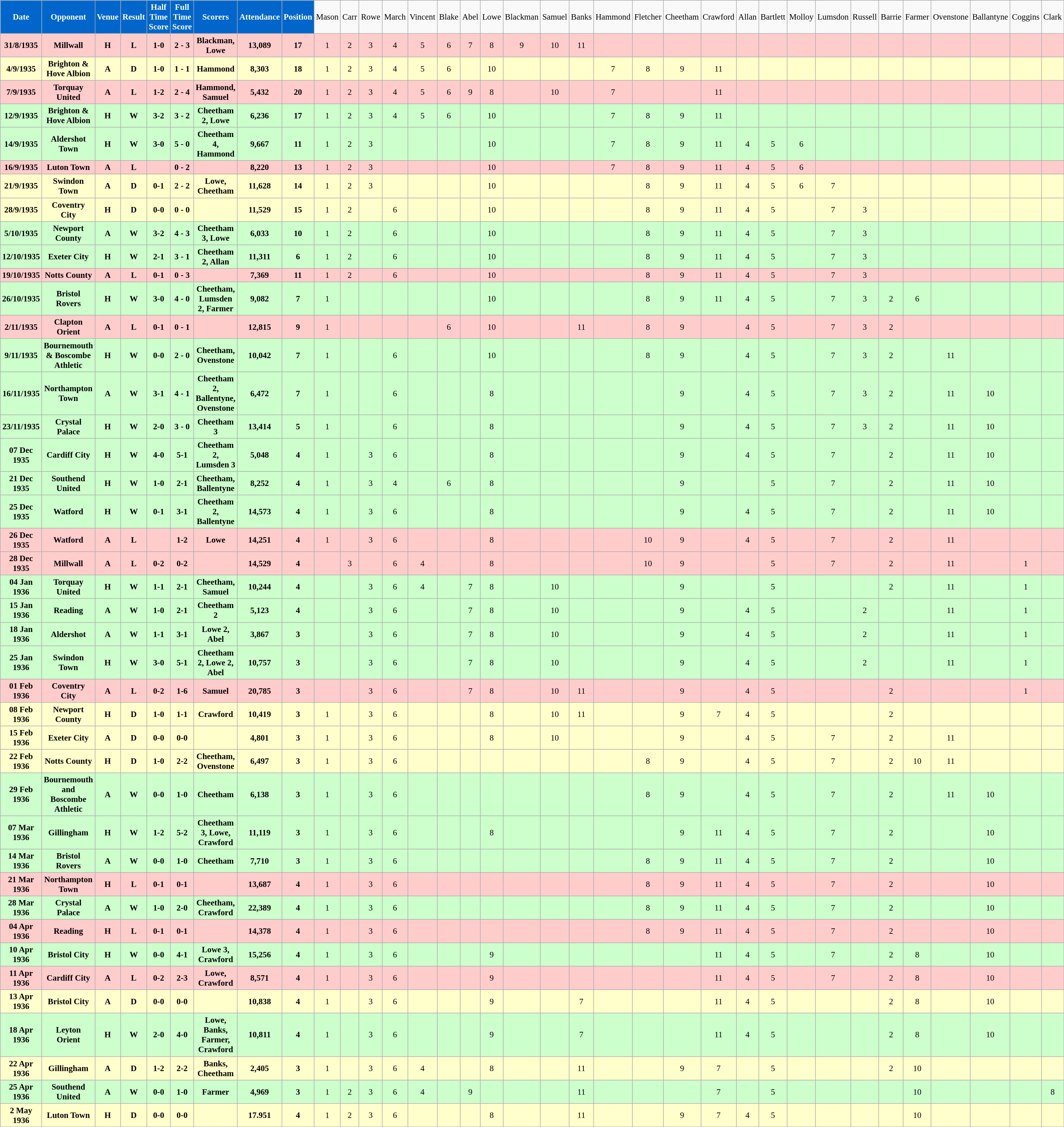<table class="wikitable sortable" style="font-size:95%; text-align:center">
<tr>
<th ! style="background:#0066CC; color:#FFFFFF; text-align:center;">Date</th>
<th ! style="background:#0066CC; color:#FFFFFF; text-align:center;">Opponent</th>
<th ! style="background:#0066CC; color:#FFFFFF; text-align:center;">Venue</th>
<th ! style="background:#0066CC; color:#FFFFFF; text-align:center;">Result</th>
<th ! style="background:#0066CC; color:#FFFFFF; text-align:center;">Half Time Score</th>
<th ! style="background:#0066CC; color:#FFFFFF; text-align:center;">Full Time Score</th>
<th ! style="background:#0066CC; color:#FFFFFF; text-align:center;">Scorers</th>
<th ! style="background:#0066CC; color:#FFFFFF; text-align:center;">Attendance</th>
<th ! style="background:#0066CC; color:#FFFFFF; text-align:center;">Position</th>
<td>Mason</td>
<td>Carr</td>
<td>Rowe</td>
<td>March</td>
<td>Vincent</td>
<td>Blake</td>
<td>Abel</td>
<td>Lowe</td>
<td>Blackman</td>
<td>Samuel</td>
<td>Banks</td>
<td>Hammond</td>
<td>Fletcher</td>
<td>Cheetham</td>
<td>Crawford</td>
<td>Allan</td>
<td>Bartlett</td>
<td>Molloy</td>
<td>Lumsdon</td>
<td>Russell</td>
<td>Barrie</td>
<td>Farmer</td>
<td>Ovenstone</td>
<td>Ballantyne</td>
<td>Coggins</td>
<td>Clark</td>
</tr>
<tr bgcolor="#FFCCCC">
<td><strong>31/8/1935</strong></td>
<td><strong>Millwall</strong></td>
<td><strong>H</strong></td>
<td><strong>L</strong></td>
<td><strong>1-0</strong></td>
<td><strong>2 - 3</strong></td>
<td><strong>Blackman, Lowe</strong></td>
<td><strong>13,089</strong></td>
<td><strong>17</strong></td>
<td>1</td>
<td>2</td>
<td>3</td>
<td>4</td>
<td>5</td>
<td>6</td>
<td>7</td>
<td>8</td>
<td>9</td>
<td>10</td>
<td>11</td>
<td></td>
<td></td>
<td></td>
<td></td>
<td></td>
<td></td>
<td></td>
<td></td>
<td></td>
<td></td>
<td></td>
<td></td>
<td></td>
<td></td>
<td></td>
</tr>
<tr bgcolor="#FFFFCC">
<td><strong>4/9/1935</strong></td>
<td><strong>Brighton & Hove Albion</strong></td>
<td><strong>A</strong></td>
<td><strong>D</strong></td>
<td><strong>1-0</strong></td>
<td><strong>1 - 1</strong></td>
<td><strong>Hammond</strong></td>
<td><strong>8,303</strong></td>
<td><strong>18</strong></td>
<td>1</td>
<td>2</td>
<td>3</td>
<td>4</td>
<td>5</td>
<td>6</td>
<td></td>
<td>10</td>
<td></td>
<td></td>
<td></td>
<td>7</td>
<td>8</td>
<td>9</td>
<td>11</td>
<td></td>
<td></td>
<td></td>
<td></td>
<td></td>
<td></td>
<td></td>
<td></td>
<td></td>
<td></td>
<td></td>
</tr>
<tr bgcolor="#FFCCCC">
<td><strong>7/9/1935</strong></td>
<td><strong>Torquay United</strong></td>
<td><strong>A</strong></td>
<td><strong>L</strong></td>
<td><strong>1-2</strong></td>
<td><strong>2 - 4</strong></td>
<td><strong>Hammond, Samuel</strong></td>
<td><strong>5,432</strong></td>
<td><strong>20</strong></td>
<td>1</td>
<td>2</td>
<td>3</td>
<td>4</td>
<td>5</td>
<td>6</td>
<td>9</td>
<td>8</td>
<td></td>
<td>10</td>
<td></td>
<td>7</td>
<td></td>
<td></td>
<td>11</td>
<td></td>
<td></td>
<td></td>
<td></td>
<td></td>
<td></td>
<td></td>
<td></td>
<td></td>
<td></td>
<td></td>
</tr>
<tr bgcolor="#CCFFCC">
<td><strong>12/9/1935</strong></td>
<td><strong>Brighton & Hove Albion</strong></td>
<td><strong>H</strong></td>
<td><strong>W</strong></td>
<td><strong>3-2</strong></td>
<td><strong>3 - 2</strong></td>
<td><strong>Cheetham 2, Lowe</strong></td>
<td><strong>6,236</strong></td>
<td><strong>17</strong></td>
<td>1</td>
<td>2</td>
<td>3</td>
<td>4</td>
<td>5</td>
<td>6</td>
<td></td>
<td>10</td>
<td></td>
<td></td>
<td></td>
<td>7</td>
<td>8</td>
<td>9</td>
<td>11</td>
<td></td>
<td></td>
<td></td>
<td></td>
<td></td>
<td></td>
<td></td>
<td></td>
<td></td>
<td></td>
<td></td>
</tr>
<tr bgcolor="#CCFFCC">
<td><strong>14/9/1935</strong></td>
<td><strong>Aldershot Town</strong></td>
<td><strong>H</strong></td>
<td><strong>W</strong></td>
<td><strong>3-0</strong></td>
<td><strong>5 - 0</strong></td>
<td><strong>Cheetham 4, Hammond</strong></td>
<td><strong>9,667</strong></td>
<td><strong>11</strong></td>
<td>1</td>
<td>2</td>
<td>3</td>
<td></td>
<td></td>
<td></td>
<td></td>
<td>10</td>
<td></td>
<td></td>
<td></td>
<td>7</td>
<td>8</td>
<td>9</td>
<td>11</td>
<td>4</td>
<td>5</td>
<td>6</td>
<td></td>
<td></td>
<td></td>
<td></td>
<td></td>
<td></td>
<td></td>
<td></td>
</tr>
<tr bgcolor="#FFCCCC">
<td><strong>16/9/1935</strong></td>
<td><strong>Luton Town</strong></td>
<td><strong>A</strong></td>
<td><strong>L</strong></td>
<td></td>
<td><strong>0 - 2</strong></td>
<td></td>
<td><strong>8,220</strong></td>
<td><strong>13</strong></td>
<td>1</td>
<td>2</td>
<td>3</td>
<td></td>
<td></td>
<td></td>
<td></td>
<td>10</td>
<td></td>
<td></td>
<td></td>
<td>7</td>
<td>8</td>
<td>9</td>
<td>11</td>
<td>4</td>
<td>5</td>
<td>6</td>
<td></td>
<td></td>
<td></td>
<td></td>
<td></td>
<td></td>
<td></td>
<td></td>
</tr>
<tr bgcolor="#FFFFCC">
<td><strong>21/9/1935</strong></td>
<td><strong>Swindon Town</strong></td>
<td><strong>A</strong></td>
<td><strong>D</strong></td>
<td><strong>0-1</strong></td>
<td><strong>2 - 2</strong></td>
<td><strong>Lowe, Cheetham</strong></td>
<td><strong>11,628</strong></td>
<td><strong>14</strong></td>
<td>1</td>
<td>2</td>
<td>3</td>
<td></td>
<td></td>
<td></td>
<td></td>
<td>10</td>
<td></td>
<td></td>
<td></td>
<td></td>
<td>8</td>
<td>9</td>
<td>11</td>
<td>4</td>
<td>5</td>
<td>6</td>
<td>7</td>
<td></td>
<td></td>
<td></td>
<td></td>
<td></td>
<td></td>
<td></td>
</tr>
<tr bgcolor="#FFFFCC">
<td><strong>28/9/1935</strong></td>
<td><strong>Coventry City</strong></td>
<td><strong>H</strong></td>
<td><strong>D</strong></td>
<td><strong>0-0</strong></td>
<td><strong>0 - 0</strong></td>
<td></td>
<td><strong>11,529</strong></td>
<td><strong>15</strong></td>
<td>1</td>
<td>2</td>
<td></td>
<td>6</td>
<td></td>
<td></td>
<td></td>
<td>10</td>
<td></td>
<td></td>
<td></td>
<td></td>
<td>8</td>
<td>9</td>
<td>11</td>
<td>4</td>
<td>5</td>
<td></td>
<td>7</td>
<td>3</td>
<td></td>
<td></td>
<td></td>
<td></td>
<td></td>
<td></td>
</tr>
<tr bgcolor="#CCFFCC">
<td><strong>5/10/1935</strong></td>
<td><strong>Newport County</strong></td>
<td><strong>A</strong></td>
<td><strong>W</strong></td>
<td><strong>3-2</strong></td>
<td><strong>4 - 3</strong></td>
<td><strong>Cheetham 3, Lowe</strong></td>
<td><strong>6,033</strong></td>
<td><strong>10</strong></td>
<td>1</td>
<td>2</td>
<td></td>
<td>6</td>
<td></td>
<td></td>
<td></td>
<td>10</td>
<td></td>
<td></td>
<td></td>
<td></td>
<td>8</td>
<td>9</td>
<td>11</td>
<td>4</td>
<td>5</td>
<td></td>
<td>7</td>
<td>3</td>
<td></td>
<td></td>
<td></td>
<td></td>
<td></td>
<td></td>
</tr>
<tr bgcolor="#CCFFCC">
<td><strong>12/10/1935</strong></td>
<td><strong>Exeter City</strong></td>
<td><strong>H</strong></td>
<td><strong>W</strong></td>
<td><strong>2-1</strong></td>
<td><strong>3 - 1</strong></td>
<td><strong>Cheetham 2,  Allan</strong></td>
<td><strong>11,311</strong></td>
<td><strong>6</strong></td>
<td>1</td>
<td>2</td>
<td></td>
<td>6</td>
<td></td>
<td></td>
<td></td>
<td>10</td>
<td></td>
<td></td>
<td></td>
<td></td>
<td>8</td>
<td>9</td>
<td>11</td>
<td>4</td>
<td>5</td>
<td></td>
<td>7</td>
<td>3</td>
<td></td>
<td></td>
<td></td>
<td></td>
<td></td>
<td></td>
</tr>
<tr bgcolor="#FFCCCC">
<td><strong>19/10/1935</strong></td>
<td><strong>Notts County</strong></td>
<td><strong>A</strong></td>
<td><strong>L</strong></td>
<td><strong>0-1</strong></td>
<td><strong>0 - 3</strong></td>
<td></td>
<td><strong>7,369</strong></td>
<td><strong>11</strong></td>
<td>1</td>
<td>2</td>
<td></td>
<td>6</td>
<td></td>
<td></td>
<td></td>
<td>10</td>
<td></td>
<td></td>
<td></td>
<td></td>
<td>8</td>
<td>9</td>
<td>11</td>
<td>4</td>
<td>5</td>
<td></td>
<td>7</td>
<td>3</td>
<td></td>
<td></td>
<td></td>
<td></td>
<td></td>
<td></td>
</tr>
<tr bgcolor="#CCFFCC">
<td><strong>26/10/1935</strong></td>
<td><strong>Bristol Rovers</strong></td>
<td><strong>H</strong></td>
<td><strong>W</strong></td>
<td><strong>3-0</strong></td>
<td><strong>4 - 0</strong></td>
<td><strong>Cheetham, Lumsden 2, Farmer</strong></td>
<td><strong>9,082</strong></td>
<td><strong>7</strong></td>
<td>1</td>
<td></td>
<td></td>
<td></td>
<td></td>
<td></td>
<td></td>
<td>10</td>
<td></td>
<td></td>
<td></td>
<td></td>
<td>8</td>
<td>9</td>
<td>11</td>
<td>4</td>
<td>5</td>
<td></td>
<td>7</td>
<td>3</td>
<td>2</td>
<td>6</td>
<td></td>
<td></td>
<td></td>
<td></td>
</tr>
<tr bgcolor="#FFCCCC">
<td><strong>2/11/1935</strong></td>
<td><strong>Clapton Orient</strong></td>
<td><strong>A</strong></td>
<td><strong>L</strong></td>
<td><strong>0-1</strong></td>
<td><strong>0 - 1</strong></td>
<td></td>
<td><strong>12,815</strong></td>
<td><strong>9</strong></td>
<td>1</td>
<td></td>
<td></td>
<td></td>
<td></td>
<td>6</td>
<td></td>
<td>10</td>
<td></td>
<td></td>
<td>11</td>
<td></td>
<td>8</td>
<td>9</td>
<td></td>
<td>4</td>
<td>5</td>
<td></td>
<td>7</td>
<td>3</td>
<td>2</td>
<td></td>
<td></td>
<td></td>
<td></td>
<td></td>
</tr>
<tr bgcolor="#CCFFCC">
<td><strong>9/11/1935</strong></td>
<td><strong>Bournemouth & Boscombe Athletic</strong></td>
<td><strong>H</strong></td>
<td><strong>W</strong></td>
<td><strong>0-0</strong></td>
<td><strong>2 - 0</strong></td>
<td><strong>Cheetham, Ovenstone</strong></td>
<td><strong>10,042</strong></td>
<td><strong>7</strong></td>
<td>1</td>
<td></td>
<td></td>
<td>6</td>
<td></td>
<td></td>
<td></td>
<td>10</td>
<td></td>
<td></td>
<td></td>
<td></td>
<td>8</td>
<td>9</td>
<td></td>
<td>4</td>
<td>5</td>
<td></td>
<td>7</td>
<td>3</td>
<td>2</td>
<td></td>
<td>11</td>
<td></td>
<td></td>
<td></td>
</tr>
<tr bgcolor="#CCFFCC">
<td><strong>16/11/1935</strong></td>
<td><strong>Northampton Town</strong></td>
<td><strong>A</strong></td>
<td><strong>W</strong></td>
<td><strong>3-1</strong></td>
<td><strong>4 - 1</strong></td>
<td><strong>Cheetham 2, Ballentyne, Ovenstone</strong></td>
<td><strong>6,472</strong></td>
<td><strong>7</strong></td>
<td>1</td>
<td></td>
<td></td>
<td>6</td>
<td></td>
<td></td>
<td></td>
<td>8</td>
<td></td>
<td></td>
<td></td>
<td></td>
<td></td>
<td>9</td>
<td></td>
<td>4</td>
<td>5</td>
<td></td>
<td>7</td>
<td>3</td>
<td>2</td>
<td></td>
<td>11</td>
<td>10</td>
<td></td>
<td></td>
</tr>
<tr bgcolor="#CCFFCC">
<td><strong>23/11/1935</strong></td>
<td><strong>Crystal Palace</strong></td>
<td><strong>H</strong></td>
<td><strong>W</strong></td>
<td><strong>2-0</strong></td>
<td><strong>3 - 0</strong></td>
<td><strong>Cheetham 3</strong></td>
<td><strong>13,414</strong></td>
<td><strong>5</strong></td>
<td>1</td>
<td></td>
<td></td>
<td>6</td>
<td></td>
<td></td>
<td></td>
<td>8</td>
<td></td>
<td></td>
<td></td>
<td></td>
<td></td>
<td>9</td>
<td></td>
<td>4</td>
<td>5</td>
<td></td>
<td>7</td>
<td>3</td>
<td>2</td>
<td></td>
<td>11</td>
<td>10</td>
<td></td>
<td></td>
</tr>
<tr bgcolor="#CCFFCC">
<td><strong>07 Dec 1935</strong></td>
<td><strong>Cardiff City</strong></td>
<td><strong>H</strong></td>
<td><strong>W</strong></td>
<td><strong>4-0</strong></td>
<td><strong>5-1</strong></td>
<td><strong>Cheetham 2, Lumsden 3</strong></td>
<td><strong>5,048</strong></td>
<td><strong>4</strong></td>
<td>1</td>
<td></td>
<td>3</td>
<td>6</td>
<td></td>
<td></td>
<td></td>
<td>8</td>
<td></td>
<td></td>
<td></td>
<td></td>
<td></td>
<td>9</td>
<td></td>
<td>4</td>
<td>5</td>
<td></td>
<td>7</td>
<td></td>
<td>2</td>
<td></td>
<td>11</td>
<td>10</td>
<td></td>
<td></td>
</tr>
<tr bgcolor="#CCFFCC">
<td><strong>21 Dec 1935</strong></td>
<td><strong>Southend United</strong></td>
<td><strong>H</strong></td>
<td><strong>W</strong></td>
<td><strong>1-0</strong></td>
<td><strong>2-1</strong></td>
<td><strong>Cheetham, Ballentyne</strong></td>
<td><strong>8,252</strong></td>
<td><strong>4</strong></td>
<td>1</td>
<td></td>
<td>3</td>
<td>4</td>
<td></td>
<td>6</td>
<td></td>
<td>8</td>
<td></td>
<td></td>
<td></td>
<td></td>
<td></td>
<td>9</td>
<td></td>
<td></td>
<td>5</td>
<td></td>
<td>7</td>
<td></td>
<td>2</td>
<td></td>
<td>11</td>
<td>10</td>
<td></td>
<td></td>
</tr>
<tr bgcolor="#CCFFCC">
<td><strong>25 Dec 1935</strong></td>
<td><strong>Watford</strong></td>
<td><strong>H</strong></td>
<td><strong>W</strong></td>
<td><strong>0-1</strong></td>
<td><strong>3-1</strong></td>
<td><strong>Cheetham 2, Ballentyne</strong></td>
<td><strong>14,573</strong></td>
<td><strong>4</strong></td>
<td>1</td>
<td></td>
<td>3</td>
<td>6</td>
<td></td>
<td></td>
<td></td>
<td>8</td>
<td></td>
<td></td>
<td></td>
<td></td>
<td></td>
<td>9</td>
<td></td>
<td>4</td>
<td>5</td>
<td></td>
<td>7</td>
<td></td>
<td>2</td>
<td></td>
<td>11</td>
<td>10</td>
<td></td>
<td></td>
</tr>
<tr bgcolor="#FFCCCC">
<td><strong>26 Dec 1935</strong></td>
<td><strong>Watford</strong></td>
<td><strong>A</strong></td>
<td><strong>L</strong></td>
<td></td>
<td><strong>1-2</strong></td>
<td><strong>Lowe</strong></td>
<td><strong>14,251</strong></td>
<td><strong>4</strong></td>
<td>1</td>
<td></td>
<td>3</td>
<td>6</td>
<td></td>
<td></td>
<td></td>
<td>8</td>
<td></td>
<td></td>
<td></td>
<td></td>
<td>10</td>
<td>9</td>
<td></td>
<td>4</td>
<td>5</td>
<td></td>
<td>7</td>
<td></td>
<td>2</td>
<td></td>
<td>11</td>
<td></td>
<td></td>
<td></td>
</tr>
<tr bgcolor="#FFCCCC">
<td><strong>28 Dec 1935</strong></td>
<td><strong>Millwall</strong></td>
<td><strong>A</strong></td>
<td><strong>L</strong></td>
<td><strong>0-2</strong></td>
<td><strong>0-2</strong></td>
<td></td>
<td><strong>14,529</strong></td>
<td><strong>4</strong></td>
<td></td>
<td>3</td>
<td></td>
<td>6</td>
<td>4</td>
<td></td>
<td></td>
<td>8</td>
<td></td>
<td></td>
<td></td>
<td></td>
<td>10</td>
<td>9</td>
<td></td>
<td></td>
<td>5</td>
<td></td>
<td>7</td>
<td></td>
<td>2</td>
<td></td>
<td>11</td>
<td></td>
<td>1</td>
<td></td>
</tr>
<tr bgcolor="#CCFFCC">
<td><strong>04 Jan 1936</strong></td>
<td><strong>Torquay United</strong></td>
<td><strong>H</strong></td>
<td><strong>W</strong></td>
<td><strong>1-1</strong></td>
<td><strong>2-1</strong></td>
<td><strong>Cheetham, Samuel</strong></td>
<td><strong>10,244</strong></td>
<td><strong>4</strong></td>
<td></td>
<td></td>
<td>3</td>
<td>6</td>
<td>4</td>
<td></td>
<td>7</td>
<td>8</td>
<td></td>
<td>10</td>
<td></td>
<td></td>
<td></td>
<td>9</td>
<td></td>
<td></td>
<td>5</td>
<td></td>
<td></td>
<td></td>
<td>2</td>
<td></td>
<td>11</td>
<td></td>
<td>1</td>
<td></td>
</tr>
<tr bgcolor="#CCFFCC">
<td><strong>15 Jan 1936</strong></td>
<td><strong>Reading</strong></td>
<td><strong>A</strong></td>
<td><strong>W</strong></td>
<td><strong>1-0</strong></td>
<td><strong>2-1</strong></td>
<td><strong>Cheetham 2</strong></td>
<td><strong>5,123</strong></td>
<td><strong>4</strong></td>
<td></td>
<td></td>
<td>3</td>
<td>6</td>
<td></td>
<td></td>
<td>7</td>
<td>8</td>
<td></td>
<td>10</td>
<td></td>
<td></td>
<td></td>
<td>9</td>
<td></td>
<td>4</td>
<td>5</td>
<td></td>
<td></td>
<td>2</td>
<td></td>
<td></td>
<td>11</td>
<td></td>
<td>1</td>
<td></td>
</tr>
<tr bgcolor="#CCFFCC">
<td><strong>18 Jan 1936</strong></td>
<td><strong>Aldershot</strong></td>
<td><strong>A</strong></td>
<td><strong>W</strong></td>
<td><strong>1-1</strong></td>
<td><strong>3-1</strong></td>
<td><strong>Lowe 2, Abel</strong></td>
<td><strong>3,867</strong></td>
<td><strong>3</strong></td>
<td></td>
<td></td>
<td>3</td>
<td>6</td>
<td></td>
<td></td>
<td>7</td>
<td>8</td>
<td></td>
<td>10</td>
<td></td>
<td></td>
<td></td>
<td>9</td>
<td></td>
<td>4</td>
<td>5</td>
<td></td>
<td></td>
<td>2</td>
<td></td>
<td></td>
<td>11</td>
<td></td>
<td>1</td>
<td></td>
</tr>
<tr bgcolor="#CCFFCC">
<td><strong>25 Jan 1936</strong></td>
<td><strong>Swindon Town</strong></td>
<td><strong>H</strong></td>
<td><strong>W</strong></td>
<td><strong>3-0</strong></td>
<td><strong>5-1</strong></td>
<td><strong>Cheetham 2, Lowe 2, Abel</strong></td>
<td><strong>10,757</strong></td>
<td><strong>3</strong></td>
<td></td>
<td></td>
<td>3</td>
<td>6</td>
<td></td>
<td></td>
<td>7</td>
<td>8</td>
<td></td>
<td>10</td>
<td></td>
<td></td>
<td></td>
<td>9</td>
<td></td>
<td>4</td>
<td>5</td>
<td></td>
<td></td>
<td>2</td>
<td></td>
<td></td>
<td>11</td>
<td></td>
<td>1</td>
<td></td>
</tr>
<tr bgcolor="#FFCCCC">
<td><strong>01 Feb 1936</strong></td>
<td><strong>Coventry City</strong></td>
<td><strong>A</strong></td>
<td><strong>L</strong></td>
<td><strong>0-2</strong></td>
<td><strong>1-6</strong></td>
<td><strong>Samuel</strong></td>
<td><strong>20,785</strong></td>
<td><strong>3</strong></td>
<td></td>
<td></td>
<td>3</td>
<td>6</td>
<td></td>
<td></td>
<td>7</td>
<td>8</td>
<td></td>
<td>10</td>
<td>11</td>
<td></td>
<td></td>
<td>9</td>
<td></td>
<td>4</td>
<td>5</td>
<td></td>
<td></td>
<td></td>
<td>2</td>
<td></td>
<td></td>
<td></td>
<td>1</td>
<td></td>
</tr>
<tr bgcolor="#FFFFCC">
<td><strong>08 Feb 1936</strong></td>
<td><strong>Newport County</strong></td>
<td><strong>H</strong></td>
<td><strong>D</strong></td>
<td><strong>1-0</strong></td>
<td><strong>1-1</strong></td>
<td><strong>Crawford</strong></td>
<td><strong>10,419</strong></td>
<td><strong>3</strong></td>
<td>1</td>
<td></td>
<td>3</td>
<td>6</td>
<td></td>
<td></td>
<td></td>
<td>8</td>
<td></td>
<td>10</td>
<td>11</td>
<td></td>
<td></td>
<td>9</td>
<td>7</td>
<td>4</td>
<td>5</td>
<td></td>
<td></td>
<td></td>
<td>2</td>
<td></td>
<td></td>
<td></td>
<td></td>
<td></td>
</tr>
<tr bgcolor="#FFFFCC">
<td><strong>15 Feb 1936</strong></td>
<td><strong>Exeter City</strong></td>
<td><strong>A</strong></td>
<td><strong>D</strong></td>
<td><strong>0-0</strong></td>
<td><strong>0-0</strong></td>
<td></td>
<td><strong>4,801</strong></td>
<td><strong>3</strong></td>
<td>1</td>
<td></td>
<td>3</td>
<td>6</td>
<td></td>
<td></td>
<td></td>
<td>8</td>
<td></td>
<td>10</td>
<td></td>
<td></td>
<td></td>
<td>9</td>
<td></td>
<td>4</td>
<td>5</td>
<td></td>
<td>7</td>
<td></td>
<td>2</td>
<td></td>
<td>11</td>
<td></td>
<td></td>
<td></td>
</tr>
<tr bgcolor="#FFFFCC">
<td><strong>22 Feb 1936</strong></td>
<td><strong>Notts County</strong></td>
<td><strong>H</strong></td>
<td><strong>D</strong></td>
<td><strong>1-0</strong></td>
<td><strong>2-2</strong></td>
<td><strong>Cheetham, Ovenstone</strong></td>
<td><strong>6,497</strong></td>
<td><strong>3</strong></td>
<td>1</td>
<td></td>
<td>3</td>
<td>6</td>
<td></td>
<td></td>
<td></td>
<td></td>
<td></td>
<td></td>
<td></td>
<td></td>
<td>8</td>
<td>9</td>
<td></td>
<td>4</td>
<td>5</td>
<td></td>
<td>7</td>
<td></td>
<td>2</td>
<td>10</td>
<td>11</td>
<td></td>
<td></td>
<td></td>
</tr>
<tr bgcolor="#CCFFCC">
<td><strong>29 Feb 1936</strong></td>
<td><strong>Bournemouth and Boscombe Athletic</strong></td>
<td><strong>A</strong></td>
<td><strong>W</strong></td>
<td><strong>0-0</strong></td>
<td><strong>1-0</strong></td>
<td><strong>Cheetham</strong></td>
<td><strong>6,138</strong></td>
<td><strong>3</strong></td>
<td>1</td>
<td></td>
<td>3</td>
<td>6</td>
<td></td>
<td></td>
<td></td>
<td></td>
<td></td>
<td></td>
<td></td>
<td></td>
<td>8</td>
<td>9</td>
<td></td>
<td>4</td>
<td>5</td>
<td></td>
<td>7</td>
<td></td>
<td>2</td>
<td></td>
<td>11</td>
<td>10</td>
<td></td>
<td></td>
</tr>
<tr bgcolor="#CCFFCC">
<td><strong>07 Mar 1936</strong></td>
<td><strong>Gillingham</strong></td>
<td><strong>H</strong></td>
<td><strong>W</strong></td>
<td><strong>1-2</strong></td>
<td><strong>5-2</strong></td>
<td><strong>Cheetham 3, Lowe, Crawford</strong></td>
<td><strong>11,119</strong></td>
<td><strong>3</strong></td>
<td>1</td>
<td></td>
<td>3</td>
<td>6</td>
<td></td>
<td></td>
<td></td>
<td>8</td>
<td></td>
<td></td>
<td></td>
<td></td>
<td></td>
<td>9</td>
<td>11</td>
<td>4</td>
<td>5</td>
<td></td>
<td>7</td>
<td></td>
<td>2</td>
<td></td>
<td></td>
<td>10</td>
<td></td>
<td></td>
</tr>
<tr bgcolor="#CCFFCC">
<td><strong>14 Mar 1936</strong></td>
<td><strong>Bristol Rovers</strong></td>
<td><strong>A</strong></td>
<td><strong>W</strong></td>
<td><strong>0-0</strong></td>
<td><strong>1-0</strong></td>
<td><strong>Cheetham</strong></td>
<td><strong>7,710</strong></td>
<td><strong>3</strong></td>
<td>1</td>
<td></td>
<td>3</td>
<td>6</td>
<td></td>
<td></td>
<td></td>
<td></td>
<td></td>
<td></td>
<td></td>
<td></td>
<td>8</td>
<td>9</td>
<td>11</td>
<td>4</td>
<td>5</td>
<td></td>
<td>7</td>
<td></td>
<td>2</td>
<td></td>
<td></td>
<td>10</td>
<td></td>
<td></td>
</tr>
<tr bgcolor="#FFCCCC">
<td><strong>21 Mar 1936</strong></td>
<td><strong>Northampton Town</strong></td>
<td><strong>H</strong></td>
<td><strong>L</strong></td>
<td><strong>0-1</strong></td>
<td><strong>0-1</strong></td>
<td></td>
<td><strong>13,687</strong></td>
<td><strong>4</strong></td>
<td>1</td>
<td></td>
<td>3</td>
<td>6</td>
<td></td>
<td></td>
<td></td>
<td></td>
<td></td>
<td></td>
<td></td>
<td></td>
<td>8</td>
<td>9</td>
<td>11</td>
<td>4</td>
<td>5</td>
<td></td>
<td>7</td>
<td></td>
<td>2</td>
<td></td>
<td></td>
<td>10</td>
<td></td>
<td></td>
</tr>
<tr bgcolor="#CCFFCC">
<td><strong>28 Mar 1936</strong></td>
<td><strong>Crystal Palace</strong></td>
<td><strong>A</strong></td>
<td><strong>W</strong></td>
<td><strong>1-0</strong></td>
<td><strong>2-0</strong></td>
<td><strong>Cheetham, Crawford</strong></td>
<td><strong>22,389</strong></td>
<td><strong>4</strong></td>
<td>1</td>
<td></td>
<td>3</td>
<td>6</td>
<td></td>
<td></td>
<td></td>
<td></td>
<td></td>
<td></td>
<td></td>
<td></td>
<td>8</td>
<td>9</td>
<td>11</td>
<td>4</td>
<td>5</td>
<td></td>
<td>7</td>
<td></td>
<td>2</td>
<td></td>
<td></td>
<td>10</td>
<td></td>
<td></td>
</tr>
<tr bgcolor="#FFCCCC">
<td><strong>04 Apr 1936</strong></td>
<td><strong>Reading</strong></td>
<td><strong>H</strong></td>
<td><strong>L</strong></td>
<td><strong>0-1</strong></td>
<td><strong>0-1</strong></td>
<td></td>
<td><strong>14,378</strong></td>
<td><strong>4</strong></td>
<td>1</td>
<td></td>
<td>3</td>
<td>6</td>
<td></td>
<td></td>
<td></td>
<td></td>
<td></td>
<td></td>
<td></td>
<td></td>
<td>8</td>
<td>9</td>
<td>11</td>
<td>4</td>
<td>5</td>
<td></td>
<td>7</td>
<td></td>
<td>2</td>
<td></td>
<td></td>
<td>10</td>
<td></td>
<td></td>
</tr>
<tr bgcolor="#CCFFCC">
<td><strong>10 Apr 1936</strong></td>
<td><strong>Bristol City</strong></td>
<td><strong>H</strong></td>
<td><strong>W</strong></td>
<td><strong>0-0</strong></td>
<td><strong>4-1</strong></td>
<td><strong>Lowe 3, Crawford</strong></td>
<td><strong>15,256</strong></td>
<td><strong>4</strong></td>
<td>1</td>
<td></td>
<td>3</td>
<td>6</td>
<td></td>
<td></td>
<td></td>
<td>9</td>
<td></td>
<td></td>
<td></td>
<td></td>
<td></td>
<td></td>
<td>11</td>
<td>4</td>
<td>5</td>
<td></td>
<td>7</td>
<td></td>
<td>2</td>
<td>8</td>
<td></td>
<td>10</td>
<td></td>
<td></td>
</tr>
<tr bgcolor="#FFCCCC">
<td><strong>11 Apr 1936</strong></td>
<td><strong>Cardiff City</strong></td>
<td><strong>A</strong></td>
<td><strong>L</strong></td>
<td><strong>0-2</strong></td>
<td><strong>2-3</strong></td>
<td><strong>Lowe, Crawford</strong></td>
<td><strong>8,571</strong></td>
<td><strong>4</strong></td>
<td>1</td>
<td></td>
<td>3</td>
<td>6</td>
<td></td>
<td></td>
<td></td>
<td>9</td>
<td></td>
<td></td>
<td></td>
<td></td>
<td></td>
<td></td>
<td>11</td>
<td>4</td>
<td>5</td>
<td></td>
<td>7</td>
<td></td>
<td>2</td>
<td>8</td>
<td></td>
<td>10</td>
<td></td>
<td></td>
</tr>
<tr bgcolor="#FFFFCC">
<td><strong>13 Apr 1936</strong></td>
<td><strong>Bristol City</strong></td>
<td><strong>A</strong></td>
<td><strong>D</strong></td>
<td><strong>0-0</strong></td>
<td><strong>0-0</strong></td>
<td></td>
<td><strong>10,838</strong></td>
<td><strong>4</strong></td>
<td>1</td>
<td></td>
<td>3</td>
<td>6</td>
<td></td>
<td></td>
<td></td>
<td>9</td>
<td></td>
<td></td>
<td>7</td>
<td></td>
<td></td>
<td></td>
<td>11</td>
<td>4</td>
<td>5</td>
<td></td>
<td></td>
<td></td>
<td>2</td>
<td>8</td>
<td></td>
<td>10</td>
<td></td>
<td></td>
</tr>
<tr bgcolor="#CCFFCC">
<td><strong>18 Apr 1936</strong></td>
<td><strong>Leyton Orient</strong></td>
<td><strong>H</strong></td>
<td><strong>W</strong></td>
<td><strong>2-0</strong></td>
<td><strong>4-0</strong></td>
<td><strong>Lowe, Banks, Farmer, Crawford</strong></td>
<td><strong>10,811</strong></td>
<td><strong>4</strong></td>
<td>1</td>
<td></td>
<td>3</td>
<td>6</td>
<td></td>
<td></td>
<td></td>
<td>9</td>
<td></td>
<td></td>
<td>7</td>
<td></td>
<td></td>
<td></td>
<td>11</td>
<td>4</td>
<td>5</td>
<td></td>
<td></td>
<td></td>
<td>2</td>
<td>8</td>
<td></td>
<td>10</td>
<td></td>
<td></td>
</tr>
<tr bgcolor="#FFFFCC">
<td><strong>22 Apr 1936</strong></td>
<td><strong>Gillingham</strong></td>
<td><strong>A</strong></td>
<td><strong>D</strong></td>
<td><strong>1-2</strong></td>
<td><strong>2-2</strong></td>
<td><strong>Banks, Cheetham</strong></td>
<td><strong>2,405</strong></td>
<td><strong>3</strong></td>
<td>1</td>
<td></td>
<td>3</td>
<td>6</td>
<td>4</td>
<td></td>
<td></td>
<td>8</td>
<td></td>
<td></td>
<td>11</td>
<td></td>
<td></td>
<td>9</td>
<td>7</td>
<td></td>
<td>5</td>
<td></td>
<td></td>
<td></td>
<td>2</td>
<td>10</td>
<td></td>
<td></td>
<td></td>
<td></td>
</tr>
<tr bgcolor="#CCFFCC">
<td><strong>25 Apr 1936</strong></td>
<td><strong>Southend United</strong></td>
<td><strong>A</strong></td>
<td><strong>W</strong></td>
<td><strong>0-0</strong></td>
<td><strong>1-0</strong></td>
<td><strong>Farmer</strong></td>
<td><strong>4,969</strong></td>
<td><strong>3</strong></td>
<td>1</td>
<td>2</td>
<td>3</td>
<td>6</td>
<td>4</td>
<td></td>
<td>9</td>
<td></td>
<td></td>
<td></td>
<td>11</td>
<td></td>
<td></td>
<td></td>
<td>7</td>
<td></td>
<td>5</td>
<td></td>
<td></td>
<td></td>
<td></td>
<td>10</td>
<td></td>
<td></td>
<td></td>
<td>8</td>
</tr>
<tr bgcolor="#FFFFCC">
<td><strong>2 May 1936</strong></td>
<td><strong>Luton Town</strong></td>
<td><strong>H</strong></td>
<td><strong>D</strong></td>
<td><strong>0-0</strong></td>
<td><strong>0-0</strong></td>
<td></td>
<td><strong>17.951</strong></td>
<td><strong>4</strong></td>
<td>1</td>
<td>2</td>
<td>3</td>
<td>6</td>
<td></td>
<td></td>
<td></td>
<td>8</td>
<td></td>
<td></td>
<td>11</td>
<td></td>
<td></td>
<td>9</td>
<td>7</td>
<td>4</td>
<td>5</td>
<td></td>
<td></td>
<td></td>
<td></td>
<td>10</td>
<td></td>
<td></td>
<td></td>
<td></td>
</tr>
</table>
